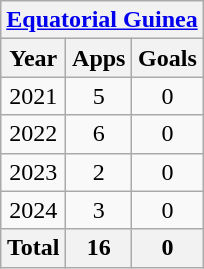<table class="wikitable" style="text-align:center">
<tr>
<th colspan=3><a href='#'>Equatorial Guinea</a></th>
</tr>
<tr>
<th>Year</th>
<th>Apps</th>
<th>Goals</th>
</tr>
<tr>
<td>2021</td>
<td>5</td>
<td>0</td>
</tr>
<tr>
<td>2022</td>
<td>6</td>
<td>0</td>
</tr>
<tr>
<td>2023</td>
<td>2</td>
<td>0</td>
</tr>
<tr>
<td>2024</td>
<td>3</td>
<td>0</td>
</tr>
<tr>
<th>Total</th>
<th>16</th>
<th>0</th>
</tr>
</table>
